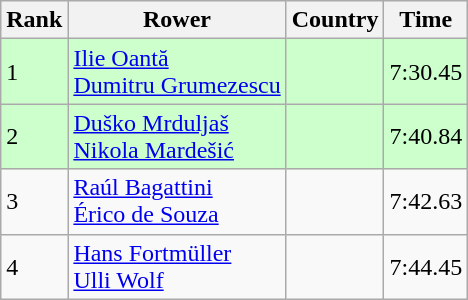<table class="wikitable sortable" style="text-align:middle">
<tr>
<th>Rank</th>
<th>Rower</th>
<th>Country</th>
<th>Time</th>
</tr>
<tr bgcolor=ccffcc>
<td>1</td>
<td><a href='#'>Ilie Oantă</a><br><a href='#'>Dumitru Grumezescu</a></td>
<td></td>
<td>7:30.45</td>
</tr>
<tr bgcolor=ccffcc>
<td>2</td>
<td><a href='#'>Duško Mrduljaš</a><br><a href='#'>Nikola Mardešić</a></td>
<td></td>
<td>7:40.84</td>
</tr>
<tr>
<td>3</td>
<td><a href='#'>Raúl Bagattini</a><br><a href='#'>Érico de Souza</a></td>
<td></td>
<td>7:42.63</td>
</tr>
<tr>
<td>4</td>
<td><a href='#'>Hans Fortmüller</a><br><a href='#'>Ulli Wolf</a></td>
<td></td>
<td>7:44.45</td>
</tr>
</table>
